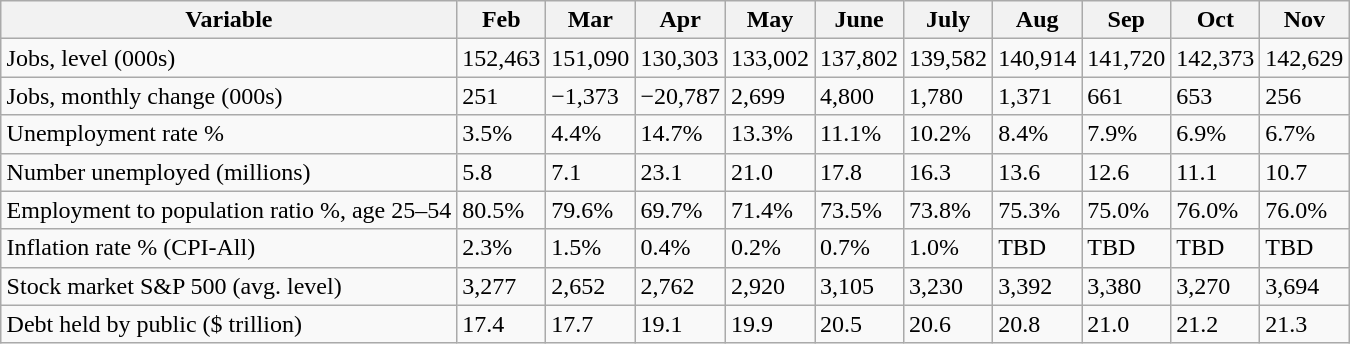<table class="wikitable" style="margin-left: auto; margin-right: auto; border: none;">
<tr>
<th>Variable</th>
<th>Feb</th>
<th>Mar</th>
<th>Apr</th>
<th>May</th>
<th>June</th>
<th>July</th>
<th>Aug</th>
<th>Sep</th>
<th>Oct</th>
<th>Nov</th>
</tr>
<tr>
<td>Jobs, level (000s)</td>
<td>152,463</td>
<td>151,090</td>
<td>130,303</td>
<td>133,002</td>
<td>137,802</td>
<td>139,582</td>
<td>140,914</td>
<td>141,720</td>
<td>142,373</td>
<td>142,629</td>
</tr>
<tr>
<td>Jobs, monthly change (000s)</td>
<td>251</td>
<td>−1,373</td>
<td>−20,787</td>
<td>2,699</td>
<td>4,800</td>
<td>1,780</td>
<td>1,371</td>
<td>661</td>
<td>653</td>
<td>256</td>
</tr>
<tr>
<td>Unemployment rate %</td>
<td>3.5%</td>
<td>4.4%</td>
<td>14.7%</td>
<td>13.3%</td>
<td>11.1%</td>
<td>10.2%</td>
<td>8.4%</td>
<td>7.9%</td>
<td>6.9%</td>
<td>6.7%</td>
</tr>
<tr>
<td>Number unemployed (millions)</td>
<td>5.8</td>
<td>7.1</td>
<td>23.1</td>
<td>21.0</td>
<td>17.8</td>
<td>16.3</td>
<td>13.6</td>
<td>12.6</td>
<td>11.1</td>
<td>10.7</td>
</tr>
<tr>
<td>Employment to population ratio %, age 25–54</td>
<td>80.5%</td>
<td>79.6%</td>
<td>69.7%</td>
<td>71.4%</td>
<td>73.5%</td>
<td>73.8%</td>
<td>75.3%</td>
<td>75.0%</td>
<td>76.0%</td>
<td>76.0%</td>
</tr>
<tr>
<td>Inflation rate % (CPI-All)</td>
<td>2.3%</td>
<td>1.5%</td>
<td>0.4%</td>
<td>0.2%</td>
<td>0.7%</td>
<td>1.0%</td>
<td>TBD</td>
<td>TBD</td>
<td>TBD</td>
<td>TBD</td>
</tr>
<tr>
<td>Stock market S&P 500 (avg. level)</td>
<td>3,277</td>
<td>2,652</td>
<td>2,762</td>
<td>2,920</td>
<td>3,105</td>
<td>3,230</td>
<td>3,392</td>
<td>3,380</td>
<td>3,270</td>
<td>3,694</td>
</tr>
<tr>
<td>Debt held by public ($ trillion)</td>
<td>17.4</td>
<td>17.7</td>
<td>19.1</td>
<td>19.9</td>
<td>20.5</td>
<td>20.6</td>
<td>20.8</td>
<td>21.0</td>
<td>21.2</td>
<td>21.3</td>
</tr>
</table>
